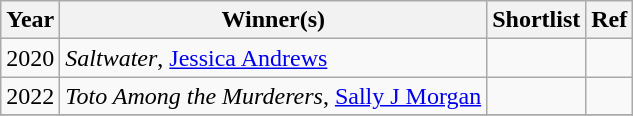<table class="wikitable">
<tr>
<th>Year</th>
<th>Winner(s)</th>
<th>Shortlist</th>
<th>Ref</th>
</tr>
<tr>
<td>2020</td>
<td><em>Saltwater</em>, <a href='#'>Jessica Andrews</a></td>
<td></td>
<td></td>
</tr>
<tr>
<td>2022</td>
<td><em>Toto Among the Murderers</em>, <a href='#'>Sally J Morgan</a></td>
<td></td>
<td></td>
</tr>
<tr>
</tr>
</table>
